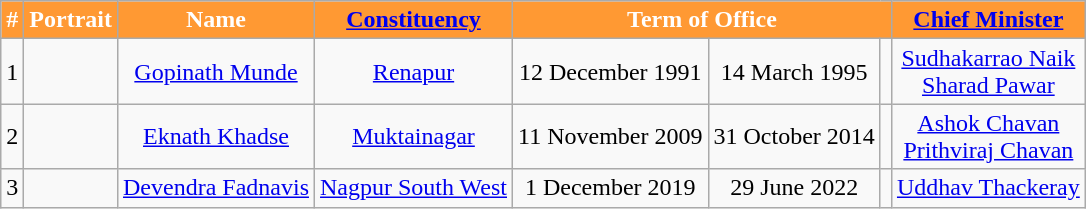<table class="wikitable">
<tr>
<th style="background-color:#FF9933; color:white">#</th>
<th style="background-color:#FF9933; color:white">Portrait</th>
<th style="background-color:#FF9933; color:white">Name</th>
<th style="background-color:#FF9933; color:white"><a href='#'>Constituency</a></th>
<th colspan="3" style="background-color:#FF9933; color:white">Term of Office</th>
<th style="background-color:#FF9933; color:white"><a href='#'>Chief Minister</a></th>
</tr>
<tr style="text-align:center;">
<td>1</td>
<td></td>
<td><a href='#'>Gopinath Munde</a></td>
<td><a href='#'>Renapur</a></td>
<td>12 December 1991</td>
<td>14 March 1995</td>
<td></td>
<td><a href='#'>Sudhakarrao Naik</a><br><a href='#'>Sharad Pawar</a></td>
</tr>
<tr style="text-align:center;">
<td>2</td>
<td></td>
<td><a href='#'>Eknath Khadse</a></td>
<td><a href='#'>Muktainagar</a></td>
<td>11 November 2009</td>
<td>31 October 2014</td>
<td></td>
<td><a href='#'>Ashok Chavan</a><br><a href='#'>Prithviraj Chavan</a></td>
</tr>
<tr style="text-align:center;">
<td>3</td>
<td></td>
<td><a href='#'>Devendra Fadnavis</a></td>
<td><a href='#'>Nagpur South West</a></td>
<td>1 December 2019</td>
<td>29 June 2022</td>
<td></td>
<td><a href='#'>Uddhav Thackeray</a></td>
</tr>
</table>
